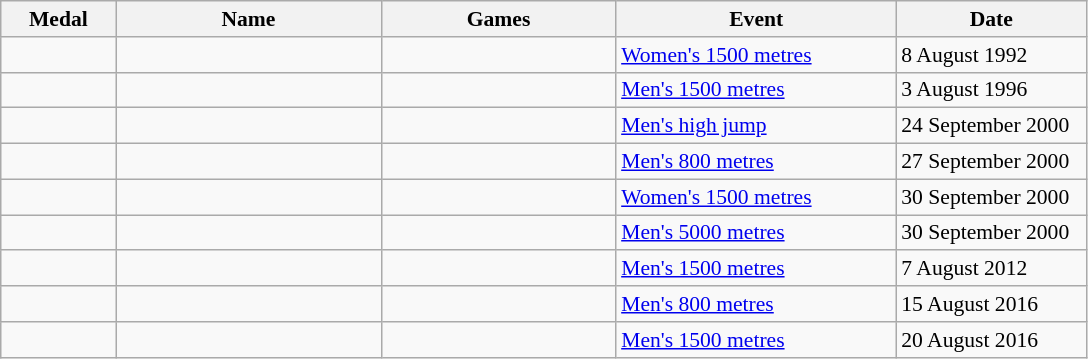<table class="wikitable sortable" style="font-size:90%">
<tr>
<th width="70">Medal</th>
<th width="170">Name</th>
<th width="150">Games</th>
<th width="180">Event</th>
<th width="120">Date</th>
</tr>
<tr>
<td></td>
<td></td>
<td></td>
<td><a href='#'>Women's 1500 metres</a></td>
<td>8 August 1992</td>
</tr>
<tr>
<td></td>
<td></td>
<td></td>
<td><a href='#'>Men's 1500 metres</a></td>
<td>3 August 1996</td>
</tr>
<tr>
<td></td>
<td></td>
<td></td>
<td><a href='#'>Men's high jump</a></td>
<td>24 September 2000</td>
</tr>
<tr>
<td></td>
<td></td>
<td></td>
<td><a href='#'>Men's 800 metres</a></td>
<td>27 September 2000</td>
</tr>
<tr>
<td></td>
<td></td>
<td></td>
<td><a href='#'>Women's 1500 metres</a></td>
<td>30 September 2000</td>
</tr>
<tr>
<td></td>
<td></td>
<td></td>
<td><a href='#'>Men's 5000 metres</a></td>
<td>30 September 2000</td>
</tr>
<tr>
<td></td>
<td></td>
<td></td>
<td><a href='#'>Men's 1500 metres</a></td>
<td>7 August 2012</td>
</tr>
<tr>
<td></td>
<td></td>
<td></td>
<td><a href='#'>Men's 800 metres</a></td>
<td>15 August 2016</td>
</tr>
<tr>
<td></td>
<td></td>
<td></td>
<td><a href='#'>Men's 1500 metres</a></td>
<td>20 August 2016</td>
</tr>
</table>
